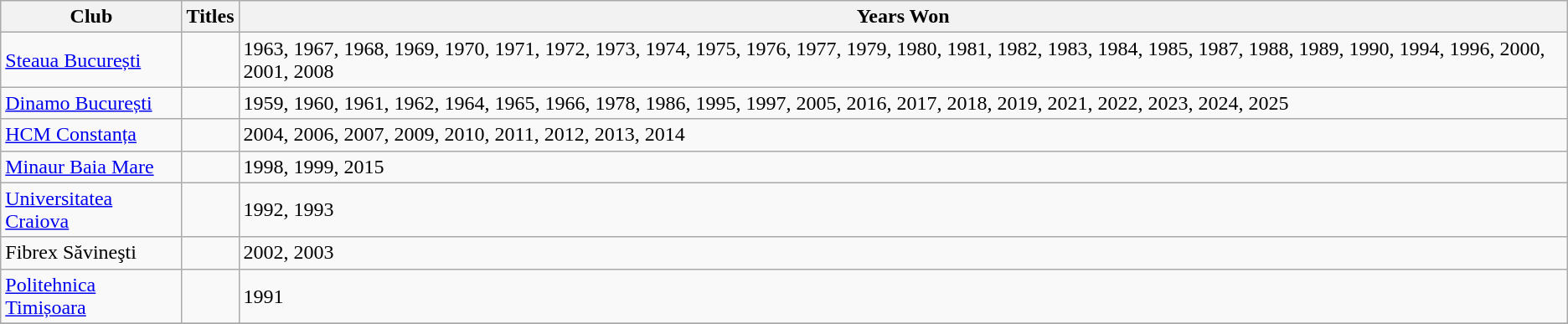<table class="wikitable">
<tr>
<th>Club</th>
<th>Titles</th>
<th>Years Won</th>
</tr>
<tr>
<td><a href='#'>Steaua București</a></td>
<td></td>
<td>1963, 1967, 1968, 1969, 1970, 1971, 1972, 1973, 1974, 1975, 1976, 1977, 1979, 1980, 1981, 1982, 1983, 1984, 1985, 1987, 1988, 1989, 1990, 1994, 1996, 2000, 2001, 2008</td>
</tr>
<tr>
<td><a href='#'>Dinamo București</a></td>
<td></td>
<td>1959, 1960, 1961, 1962, 1964, 1965, 1966, 1978, 1986, 1995, 1997, 2005, 2016, 2017, 2018, 2019, 2021, 2022, 2023, 2024, 2025</td>
</tr>
<tr>
<td><a href='#'>HCM Constanța</a></td>
<td></td>
<td>2004, 2006, 2007, 2009, 2010, 2011, 2012, 2013, 2014</td>
</tr>
<tr>
<td><a href='#'>Minaur Baia Mare</a></td>
<td></td>
<td>1998, 1999, 2015</td>
</tr>
<tr>
<td><a href='#'>Universitatea Craiova</a></td>
<td></td>
<td>1992, 1993</td>
</tr>
<tr>
<td>Fibrex Săvineşti</td>
<td></td>
<td>2002, 2003</td>
</tr>
<tr>
<td><a href='#'>Politehnica Timișoara</a></td>
<td></td>
<td>1991</td>
</tr>
<tr>
</tr>
</table>
